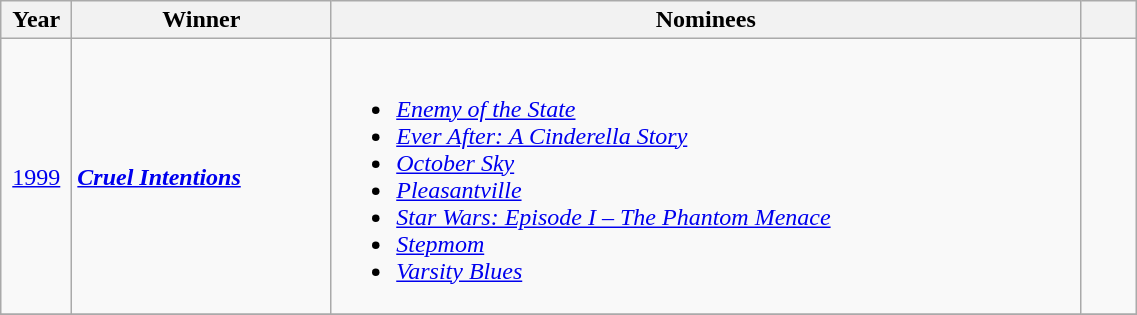<table class="wikitable" width="60%">
<tr>
<th width="40px">Year</th>
<th>Winner</th>
<th>Nominees</th>
<th width="30px"></th>
</tr>
<tr>
<td style="text-align: center;"><a href='#'>1999</a></td>
<td><strong><em><a href='#'>Cruel Intentions</a></em></strong></td>
<td><br><ul><li><em><a href='#'>Enemy of the State</a></em></li><li><em><a href='#'>Ever After: A Cinderella Story</a></em></li><li><em><a href='#'>October Sky</a></em></li><li><em><a href='#'>Pleasantville</a></em></li><li><em><a href='#'>Star Wars: Episode I – The Phantom Menace</a></em></li><li><em><a href='#'>Stepmom</a></em></li><li><em><a href='#'>Varsity Blues</a></em></li></ul></td>
<td style="text-align: center;"></td>
</tr>
<tr>
</tr>
</table>
